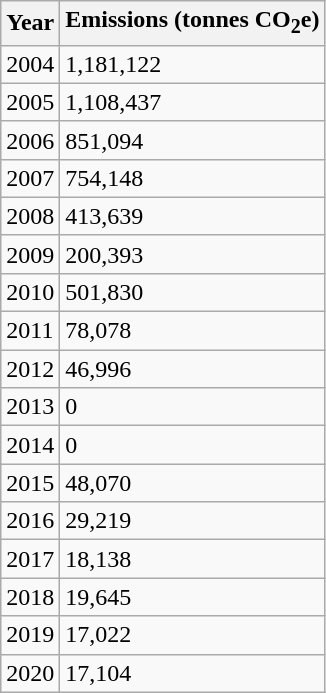<table class="wikitable">
<tr>
<th>Year</th>
<th>Emissions (tonnes CO<sub>2</sub>e)</th>
</tr>
<tr>
<td>2004</td>
<td>1,181,122</td>
</tr>
<tr>
<td>2005</td>
<td>1,108,437</td>
</tr>
<tr>
<td>2006</td>
<td>851,094</td>
</tr>
<tr>
<td>2007</td>
<td>754,148</td>
</tr>
<tr>
<td>2008</td>
<td>413,639</td>
</tr>
<tr>
<td>2009</td>
<td>200,393</td>
</tr>
<tr>
<td>2010</td>
<td>501,830</td>
</tr>
<tr>
<td>2011</td>
<td>78,078</td>
</tr>
<tr>
<td>2012</td>
<td>46,996</td>
</tr>
<tr>
<td>2013</td>
<td>0</td>
</tr>
<tr>
<td>2014</td>
<td>0</td>
</tr>
<tr>
<td>2015</td>
<td>48,070</td>
</tr>
<tr>
<td>2016</td>
<td>29,219</td>
</tr>
<tr>
<td>2017</td>
<td>18,138</td>
</tr>
<tr>
<td>2018</td>
<td>19,645</td>
</tr>
<tr>
<td>2019</td>
<td>17,022</td>
</tr>
<tr>
<td>2020</td>
<td>17,104</td>
</tr>
</table>
